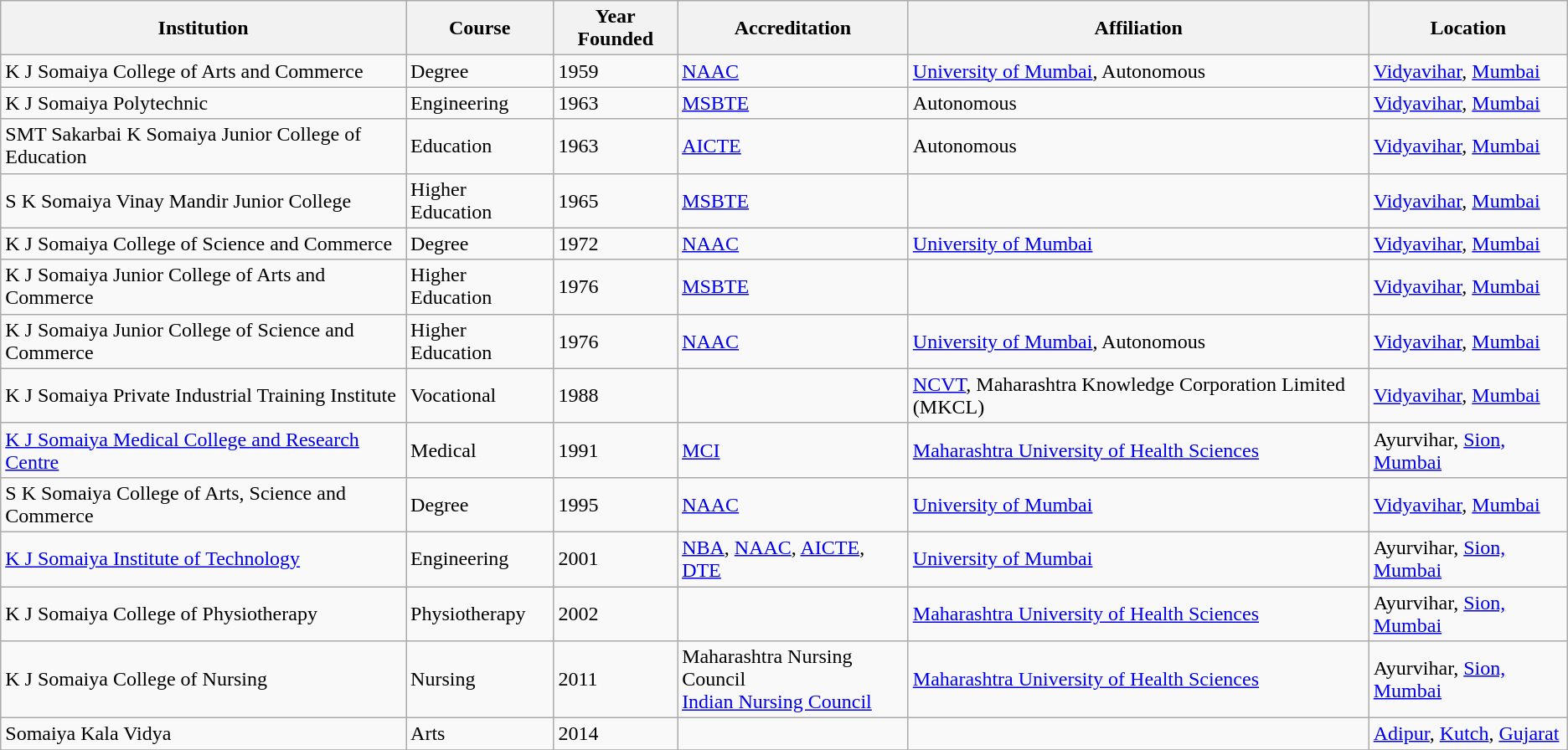<table class="wikitable">
<tr>
<th>Institution</th>
<th>Course</th>
<th>Year Founded</th>
<th>Accreditation</th>
<th>Affiliation</th>
<th>Location</th>
</tr>
<tr>
<td>K J Somaiya College of Arts and Commerce</td>
<td>Degree</td>
<td>1959</td>
<td><a href='#'>NAAC</a></td>
<td><a href='#'>University of Mumbai</a>, Autonomous</td>
<td><a href='#'>Vidyavihar</a>, <a href='#'>Mumbai</a></td>
</tr>
<tr>
<td>K J Somaiya Polytechnic</td>
<td>Engineering</td>
<td>1963</td>
<td><a href='#'>MSBTE</a></td>
<td>Autonomous</td>
<td><a href='#'>Vidyavihar</a>, <a href='#'>Mumbai</a></td>
</tr>
<tr>
<td>SMT Sakarbai K Somaiya Junior College of Education</td>
<td>Education</td>
<td>1963</td>
<td><a href='#'>AICTE</a></td>
<td>Autonomous</td>
<td><a href='#'>Vidyavihar</a>, <a href='#'>Mumbai</a></td>
</tr>
<tr>
<td>S K Somaiya Vinay Mandir Junior College</td>
<td>Higher Education</td>
<td>1965</td>
<td><a href='#'>MSBTE</a></td>
<td></td>
<td><a href='#'>Vidyavihar</a>, <a href='#'>Mumbai</a></td>
</tr>
<tr>
<td>K J Somaiya College of Science and Commerce</td>
<td>Degree</td>
<td>1972</td>
<td><a href='#'>NAAC</a></td>
<td><a href='#'>University of Mumbai</a></td>
<td><a href='#'>Vidyavihar</a>, <a href='#'>Mumbai</a></td>
</tr>
<tr>
<td>K J Somaiya Junior College of Arts and Commerce</td>
<td>Higher Education</td>
<td>1976</td>
<td><a href='#'>MSBTE</a></td>
<td></td>
<td><a href='#'>Vidyavihar</a>, <a href='#'>Mumbai</a></td>
</tr>
<tr>
<td>K J Somaiya Junior College of Science and Commerce</td>
<td>Higher Education</td>
<td>1976</td>
<td><a href='#'>NAAC</a></td>
<td><a href='#'>University of Mumbai</a>, Autonomous</td>
<td><a href='#'>Vidyavihar</a>, <a href='#'>Mumbai</a></td>
</tr>
<tr>
<td>K J Somaiya Private Industrial Training Institute</td>
<td>Vocational</td>
<td>1988</td>
<td></td>
<td><a href='#'>NCVT</a>, Maharashtra Knowledge Corporation Limited (MKCL)</td>
<td><a href='#'>Vidyavihar</a>, <a href='#'>Mumbai</a></td>
</tr>
<tr>
<td><a href='#'>K J Somaiya Medical College and Research Centre</a></td>
<td>Medical</td>
<td>1991</td>
<td><a href='#'>MCI</a></td>
<td><a href='#'>Maharashtra University of Health Sciences</a></td>
<td>Ayurvihar, <a href='#'>Sion, Mumbai</a></td>
</tr>
<tr>
<td>S K Somaiya College of Arts, Science and Commerce</td>
<td>Degree</td>
<td>1995</td>
<td><a href='#'>NAAC</a></td>
<td><a href='#'>University of Mumbai</a></td>
<td><a href='#'>Vidyavihar</a>, <a href='#'>Mumbai</a></td>
</tr>
<tr>
<td><a href='#'>K J Somaiya Institute of Technology</a></td>
<td>Engineering</td>
<td>2001</td>
<td><a href='#'>NBA</a>, <a href='#'>NAAC</a>, <a href='#'>AICTE</a>, <a href='#'>DTE</a></td>
<td><a href='#'>University of Mumbai</a></td>
<td>Ayurvihar, <a href='#'>Sion, Mumbai</a></td>
</tr>
<tr>
<td>K J Somaiya College of Physiotherapy</td>
<td>Physiotherapy</td>
<td>2002</td>
<td></td>
<td><a href='#'>Maharashtra University of Health Sciences</a></td>
<td>Ayurvihar, <a href='#'>Sion, Mumbai</a></td>
</tr>
<tr>
<td>K J Somaiya College of Nursing</td>
<td>Nursing</td>
<td>2011</td>
<td>Maharashtra Nursing Council<br><a href='#'>Indian Nursing Council</a></td>
<td><a href='#'>Maharashtra University of Health Sciences</a></td>
<td>Ayurvihar, <a href='#'>Sion, Mumbai</a></td>
</tr>
<tr>
<td>Somaiya Kala Vidya</td>
<td>Arts</td>
<td>2014</td>
<td></td>
<td></td>
<td><a href='#'>Adipur</a>, <a href='#'>Kutch</a>, <a href='#'>Gujarat</a></td>
</tr>
<tr>
</tr>
</table>
